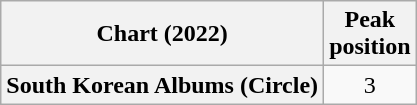<table class="wikitable plainrowheaders" style="text-align:center">
<tr>
<th scope="col">Chart (2022)</th>
<th scope="col">Peak<br>position</th>
</tr>
<tr>
<th scope="row">South Korean Albums (Circle)</th>
<td>3</td>
</tr>
</table>
